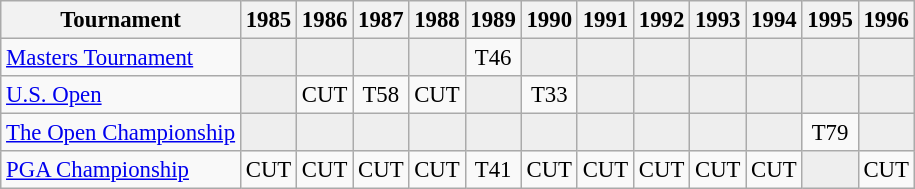<table class="wikitable" style="font-size:95%;text-align:center;">
<tr>
<th>Tournament</th>
<th>1985</th>
<th>1986</th>
<th>1987</th>
<th>1988</th>
<th>1989</th>
<th>1990</th>
<th>1991</th>
<th>1992</th>
<th>1993</th>
<th>1994</th>
<th>1995</th>
<th>1996</th>
</tr>
<tr>
<td align=left><a href='#'>Masters Tournament</a></td>
<td style="background:#eeeeee;"></td>
<td style="background:#eeeeee;"></td>
<td style="background:#eeeeee;"></td>
<td style="background:#eeeeee;"></td>
<td>T46</td>
<td style="background:#eeeeee;"></td>
<td style="background:#eeeeee;"></td>
<td style="background:#eeeeee;"></td>
<td style="background:#eeeeee;"></td>
<td style="background:#eeeeee;"></td>
<td style="background:#eeeeee;"></td>
<td style="background:#eeeeee;"></td>
</tr>
<tr>
<td align=left><a href='#'>U.S. Open</a></td>
<td style="background:#eeeeee;"></td>
<td>CUT</td>
<td>T58</td>
<td>CUT</td>
<td style="background:#eeeeee;"></td>
<td>T33</td>
<td style="background:#eeeeee;"></td>
<td style="background:#eeeeee;"></td>
<td style="background:#eeeeee;"></td>
<td style="background:#eeeeee;"></td>
<td style="background:#eeeeee;"></td>
<td style="background:#eeeeee;"></td>
</tr>
<tr>
<td align=left><a href='#'>The Open Championship</a></td>
<td style="background:#eeeeee;"></td>
<td style="background:#eeeeee;"></td>
<td style="background:#eeeeee;"></td>
<td style="background:#eeeeee;"></td>
<td style="background:#eeeeee;"></td>
<td style="background:#eeeeee;"></td>
<td style="background:#eeeeee;"></td>
<td style="background:#eeeeee;"></td>
<td style="background:#eeeeee;"></td>
<td style="background:#eeeeee;"></td>
<td>T79</td>
<td style="background:#eeeeee;"></td>
</tr>
<tr>
<td align=left><a href='#'>PGA Championship</a></td>
<td>CUT</td>
<td>CUT</td>
<td>CUT</td>
<td>CUT</td>
<td>T41</td>
<td>CUT</td>
<td>CUT</td>
<td>CUT</td>
<td>CUT</td>
<td>CUT</td>
<td style="background:#eeeeee;"></td>
<td>CUT</td>
</tr>
</table>
